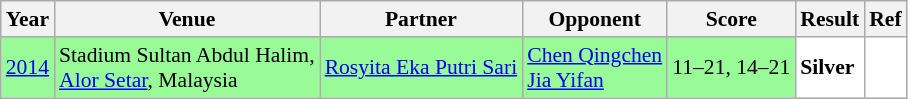<table class="sortable wikitable" style="font-size: 90%">
<tr>
<th>Year</th>
<th>Venue</th>
<th>Partner</th>
<th>Opponent</th>
<th>Score</th>
<th>Result</th>
<th>Ref</th>
</tr>
<tr style="background:#98FB98">
<td align="center"><a href='#'>2014</a></td>
<td align="left">Stadium Sultan Abdul Halim,<br><a href='#'>Alor Setar</a>, Malaysia</td>
<td align="left"> <a href='#'>Rosyita Eka Putri Sari</a></td>
<td align="left"> <a href='#'>Chen Qingchen</a><br> <a href='#'>Jia Yifan</a></td>
<td align="left">11–21, 14–21</td>
<td style="text-align:left; background:white"> <strong>Silver</strong></td>
<td style="text-align:center; background:white"></td>
</tr>
</table>
